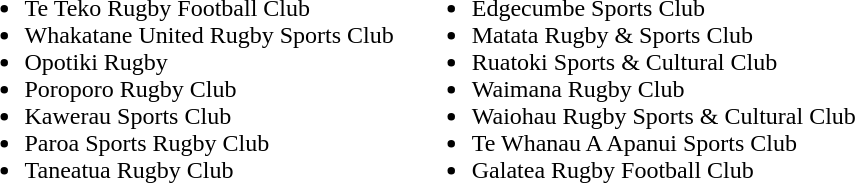<table border="0" cellpadding="5">
<tr valign=top>
<td><br><ul><li>Te Teko Rugby Football Club</li><li>Whakatane United Rugby Sports Club</li><li>Opotiki Rugby</li><li>Poroporo Rugby Club</li><li>Kawerau Sports Club</li><li>Paroa Sports Rugby Club</li><li>Taneatua Rugby Club</li></ul></td>
<td><br><ul><li>Edgecumbe Sports Club</li><li>Matata Rugby & Sports Club</li><li>Ruatoki Sports & Cultural Club</li><li>Waimana Rugby Club</li><li>Waiohau Rugby Sports & Cultural Club</li><li>Te Whanau A Apanui Sports Club</li><li>Galatea Rugby Football Club</li></ul></td>
</tr>
</table>
